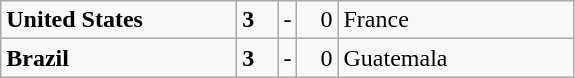<table class="wikitable">
<tr>
<td width=150> <strong>United States</strong></td>
<td style="width:20px; text-align:left;"><strong>3</strong></td>
<td>-</td>
<td style="width:20px; text-align:right;">0</td>
<td width=150> France</td>
</tr>
<tr>
<td> <strong>Brazil</strong></td>
<td style="text-align:left;"><strong>3</strong></td>
<td>-</td>
<td style="text-align:right;">0</td>
<td> Guatemala</td>
</tr>
</table>
